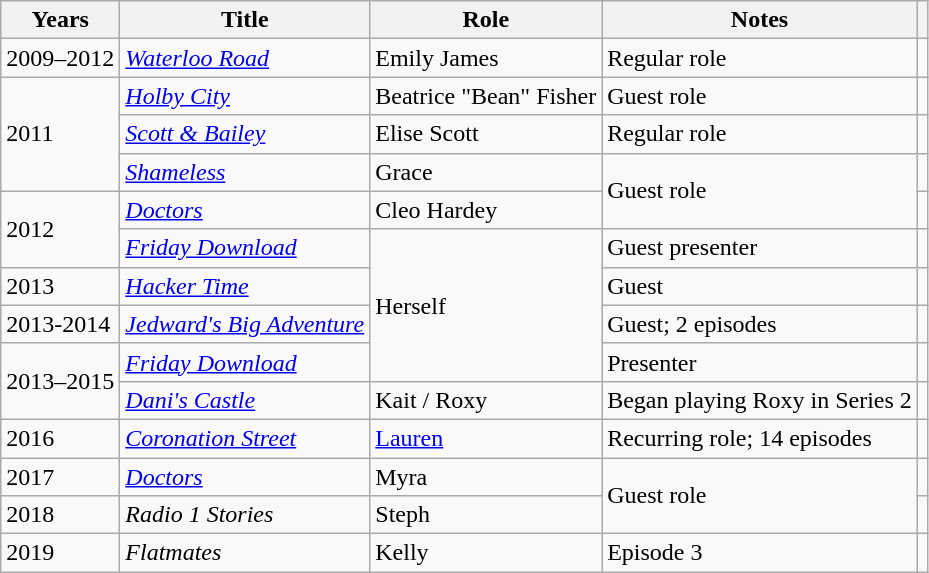<table class="wikitable">
<tr>
<th>Years</th>
<th>Title</th>
<th>Role</th>
<th>Notes</th>
<th></th>
</tr>
<tr>
<td>2009–2012</td>
<td><em><a href='#'>Waterloo Road</a></em></td>
<td>Emily James</td>
<td>Regular role</td>
<td></td>
</tr>
<tr>
<td rowspan=3>2011</td>
<td><em><a href='#'>Holby City</a></em></td>
<td>Beatrice "Bean" Fisher</td>
<td>Guest role</td>
<td></td>
</tr>
<tr>
<td><em><a href='#'>Scott & Bailey</a></em></td>
<td>Elise Scott</td>
<td>Regular role</td>
<td></td>
</tr>
<tr>
<td><em><a href='#'>Shameless</a></em></td>
<td>Grace</td>
<td rowspan=2>Guest role</td>
<td></td>
</tr>
<tr>
<td rowspan=2>2012</td>
<td><em><a href='#'>Doctors</a></em></td>
<td>Cleo Hardey</td>
<td></td>
</tr>
<tr>
<td><em><a href='#'>Friday Download</a></em></td>
<td rowspan=4>Herself</td>
<td>Guest presenter</td>
<td></td>
</tr>
<tr>
<td>2013</td>
<td><em><a href='#'>Hacker Time</a></em></td>
<td>Guest</td>
<td></td>
</tr>
<tr>
<td>2013-2014</td>
<td><em><a href='#'>Jedward's Big Adventure</a></em></td>
<td>Guest; 2 episodes</td>
<td></td>
</tr>
<tr>
<td rowspan=2>2013–2015</td>
<td><em><a href='#'>Friday Download</a></em></td>
<td>Presenter</td>
<td></td>
</tr>
<tr>
<td><em><a href='#'>Dani's Castle</a></em></td>
<td>Kait / Roxy</td>
<td>Began playing Roxy in Series 2</td>
<td></td>
</tr>
<tr>
<td>2016</td>
<td><em><a href='#'>Coronation Street</a></em></td>
<td><a href='#'>Lauren</a></td>
<td>Recurring role; 14 episodes</td>
<td></td>
</tr>
<tr>
<td>2017</td>
<td><em><a href='#'>Doctors</a></em></td>
<td>Myra</td>
<td rowspan=2>Guest role</td>
<td></td>
</tr>
<tr>
<td>2018</td>
<td><em>Radio 1 Stories</em></td>
<td>Steph</td>
<td></td>
</tr>
<tr>
<td>2019</td>
<td><em>Flatmates</em></td>
<td>Kelly</td>
<td>Episode 3</td>
<td></td>
</tr>
</table>
